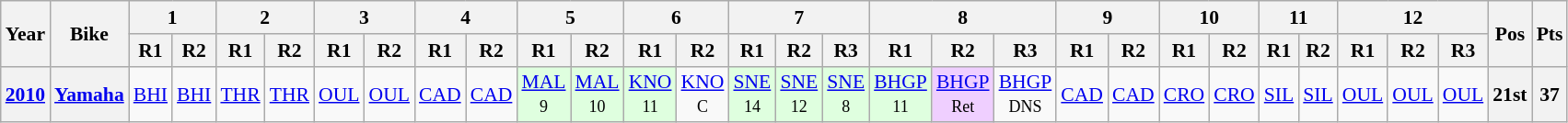<table class="wikitable" style="text-align:center; font-size:90%">
<tr>
<th valign="middle" rowspan=2>Year</th>
<th valign="middle" rowspan=2>Bike</th>
<th colspan=2>1</th>
<th colspan=2>2</th>
<th colspan=2>3</th>
<th colspan=2>4</th>
<th colspan=2>5</th>
<th colspan=2>6</th>
<th colspan=3>7</th>
<th colspan=3>8</th>
<th colspan=2>9</th>
<th colspan=2>10</th>
<th colspan=2>11</th>
<th colspan=3>12</th>
<th rowspan=2>Pos</th>
<th rowspan=2>Pts</th>
</tr>
<tr>
<th>R1</th>
<th>R2</th>
<th>R1</th>
<th>R2</th>
<th>R1</th>
<th>R2</th>
<th>R1</th>
<th>R2</th>
<th>R1</th>
<th>R2</th>
<th>R1</th>
<th>R2</th>
<th>R1</th>
<th>R2</th>
<th>R3</th>
<th>R1</th>
<th>R2</th>
<th>R3</th>
<th>R1</th>
<th>R2</th>
<th>R1</th>
<th>R2</th>
<th>R1</th>
<th>R2</th>
<th>R1</th>
<th>R2</th>
<th>R3</th>
</tr>
<tr>
<th><a href='#'>2010</a></th>
<th><a href='#'>Yamaha</a></th>
<td><a href='#'>BHI</a></td>
<td><a href='#'>BHI</a></td>
<td><a href='#'>THR</a></td>
<td><a href='#'>THR</a></td>
<td><a href='#'>OUL</a></td>
<td><a href='#'>OUL</a></td>
<td><a href='#'>CAD</a></td>
<td><a href='#'>CAD</a></td>
<td style="background:#dfffdf;"><a href='#'>MAL</a><br><small>9</small></td>
<td style="background:#dfffdf;"><a href='#'>MAL</a><br><small>10</small></td>
<td style="background:#dfffdf;"><a href='#'>KNO</a><br><small>11</small></td>
<td><a href='#'>KNO</a><br><small>C</small></td>
<td style="background:#dfffdf;"><a href='#'>SNE</a><br><small>14</small></td>
<td style="background:#dfffdf;"><a href='#'>SNE</a><br><small>12</small></td>
<td style="background:#dfffdf;"><a href='#'>SNE</a><br><small>8</small></td>
<td style="background:#dfffdf;"><a href='#'>BHGP</a><br><small>11</small></td>
<td style="background:#efcfff;"><a href='#'>BHGP</a><br><small>Ret</small></td>
<td><a href='#'>BHGP</a><br><small>DNS</small></td>
<td><a href='#'>CAD</a></td>
<td><a href='#'>CAD</a></td>
<td><a href='#'>CRO</a></td>
<td><a href='#'>CRO</a></td>
<td><a href='#'>SIL</a></td>
<td><a href='#'>SIL</a></td>
<td><a href='#'>OUL</a></td>
<td><a href='#'>OUL</a></td>
<td><a href='#'>OUL</a></td>
<th>21st</th>
<th>37</th>
</tr>
</table>
